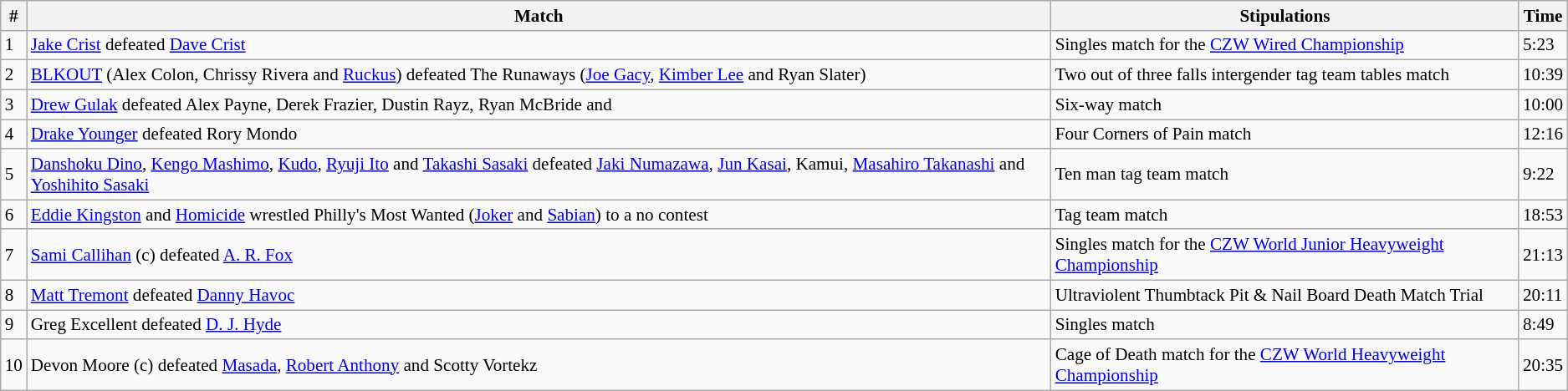<table class="wikitable" style="font-size:88%; text-align:left;">
<tr>
<th>#</th>
<th>Match</th>
<th>Stipulations</th>
<th>Time</th>
</tr>
<tr>
<td>1</td>
<td><a href='#'>Jake Crist</a> defeated <a href='#'>Dave Crist</a></td>
<td>Singles match for the <a href='#'>CZW Wired Championship</a></td>
<td>5:23</td>
</tr>
<tr>
<td>2</td>
<td><a href='#'>BLKOUT</a> (Alex Colon, Chrissy Rivera and <a href='#'>Ruckus</a>) defeated The Runaways (<a href='#'>Joe Gacy</a>, <a href='#'>Kimber Lee</a> and Ryan Slater)</td>
<td>Two out of three falls intergender tag team tables match</td>
<td>10:39</td>
</tr>
<tr>
<td>3</td>
<td><a href='#'>Drew Gulak</a> defeated Alex Payne, Derek Frazier, Dustin Rayz, Ryan McBride and </td>
<td>Six-way match</td>
<td>10:00</td>
</tr>
<tr>
<td>4</td>
<td><a href='#'>Drake Younger</a> defeated Rory Mondo</td>
<td>Four Corners of Pain match</td>
<td>12:16</td>
</tr>
<tr>
<td>5</td>
<td><a href='#'>Danshoku Dino</a>, <a href='#'>Kengo Mashimo</a>, <a href='#'>Kudo</a>, <a href='#'>Ryuji Ito</a> and <a href='#'>Takashi Sasaki</a> defeated <a href='#'>Jaki Numazawa</a>, <a href='#'>Jun Kasai</a>, Kamui, <a href='#'>Masahiro Takanashi</a> and <a href='#'>Yoshihito Sasaki</a></td>
<td>Ten man tag team match</td>
<td>9:22</td>
</tr>
<tr>
<td>6</td>
<td><a href='#'>Eddie Kingston</a> and <a href='#'>Homicide</a> wrestled Philly's Most Wanted (<a href='#'>Joker</a> and <a href='#'>Sabian</a>) to a no contest</td>
<td>Tag team match</td>
<td>18:53</td>
</tr>
<tr>
<td>7</td>
<td><a href='#'>Sami Callihan</a> (c) defeated <a href='#'>A. R. Fox</a></td>
<td>Singles match for the <a href='#'>CZW World Junior Heavyweight Championship</a></td>
<td>21:13</td>
</tr>
<tr>
<td>8</td>
<td><a href='#'>Matt Tremont</a> defeated <a href='#'>Danny Havoc</a></td>
<td>Ultraviolent Thumbtack Pit & Nail Board Death Match Trial</td>
<td>20:11</td>
</tr>
<tr>
<td>9</td>
<td>Greg Excellent defeated <a href='#'>D. J. Hyde</a></td>
<td>Singles match</td>
<td>8:49</td>
</tr>
<tr>
<td>10</td>
<td>Devon Moore (c) defeated <a href='#'>Masada</a>, <a href='#'>Robert Anthony</a> and Scotty Vortekz</td>
<td>Cage of Death match for the <a href='#'>CZW World Heavyweight Championship</a></td>
<td>20:35</td>
</tr>
</table>
